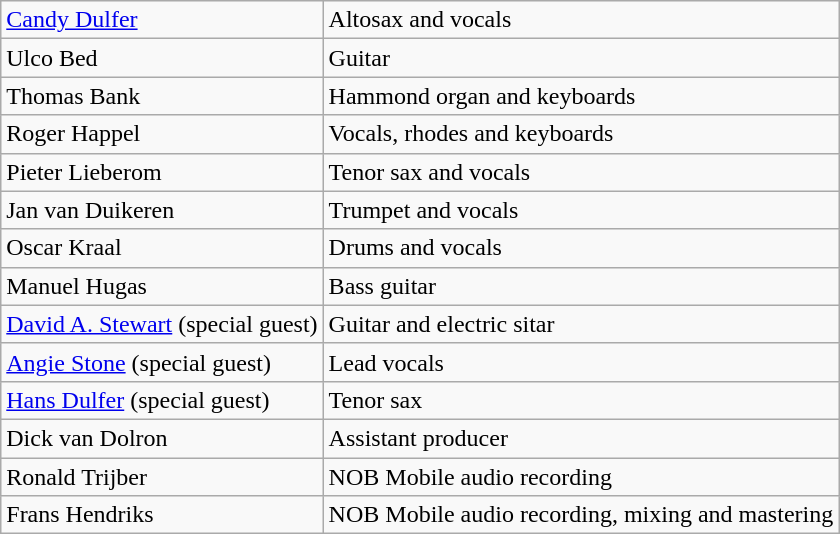<table class="wikitable">
<tr>
<td><a href='#'>Candy Dulfer</a></td>
<td>Altosax and vocals</td>
</tr>
<tr>
<td>Ulco Bed</td>
<td>Guitar</td>
</tr>
<tr>
<td>Thomas Bank</td>
<td>Hammond organ and keyboards</td>
</tr>
<tr>
<td>Roger Happel</td>
<td>Vocals, rhodes and keyboards</td>
</tr>
<tr>
<td>Pieter Lieberom</td>
<td>Tenor sax and vocals</td>
</tr>
<tr>
<td>Jan van Duikeren</td>
<td>Trumpet and vocals</td>
</tr>
<tr>
<td>Oscar Kraal</td>
<td>Drums and vocals</td>
</tr>
<tr>
<td>Manuel Hugas</td>
<td>Bass guitar</td>
</tr>
<tr>
<td><a href='#'>David A. Stewart</a> (special guest)</td>
<td>Guitar and electric sitar</td>
</tr>
<tr>
<td><a href='#'>Angie Stone</a> (special guest)</td>
<td>Lead vocals</td>
</tr>
<tr>
<td><a href='#'>Hans Dulfer</a> (special guest)</td>
<td>Tenor sax</td>
</tr>
<tr>
<td>Dick van Dolron</td>
<td>Assistant producer</td>
</tr>
<tr>
<td>Ronald Trijber</td>
<td>NOB Mobile audio recording</td>
</tr>
<tr>
<td>Frans Hendriks</td>
<td>NOB Mobile audio recording, mixing and mastering</td>
</tr>
</table>
